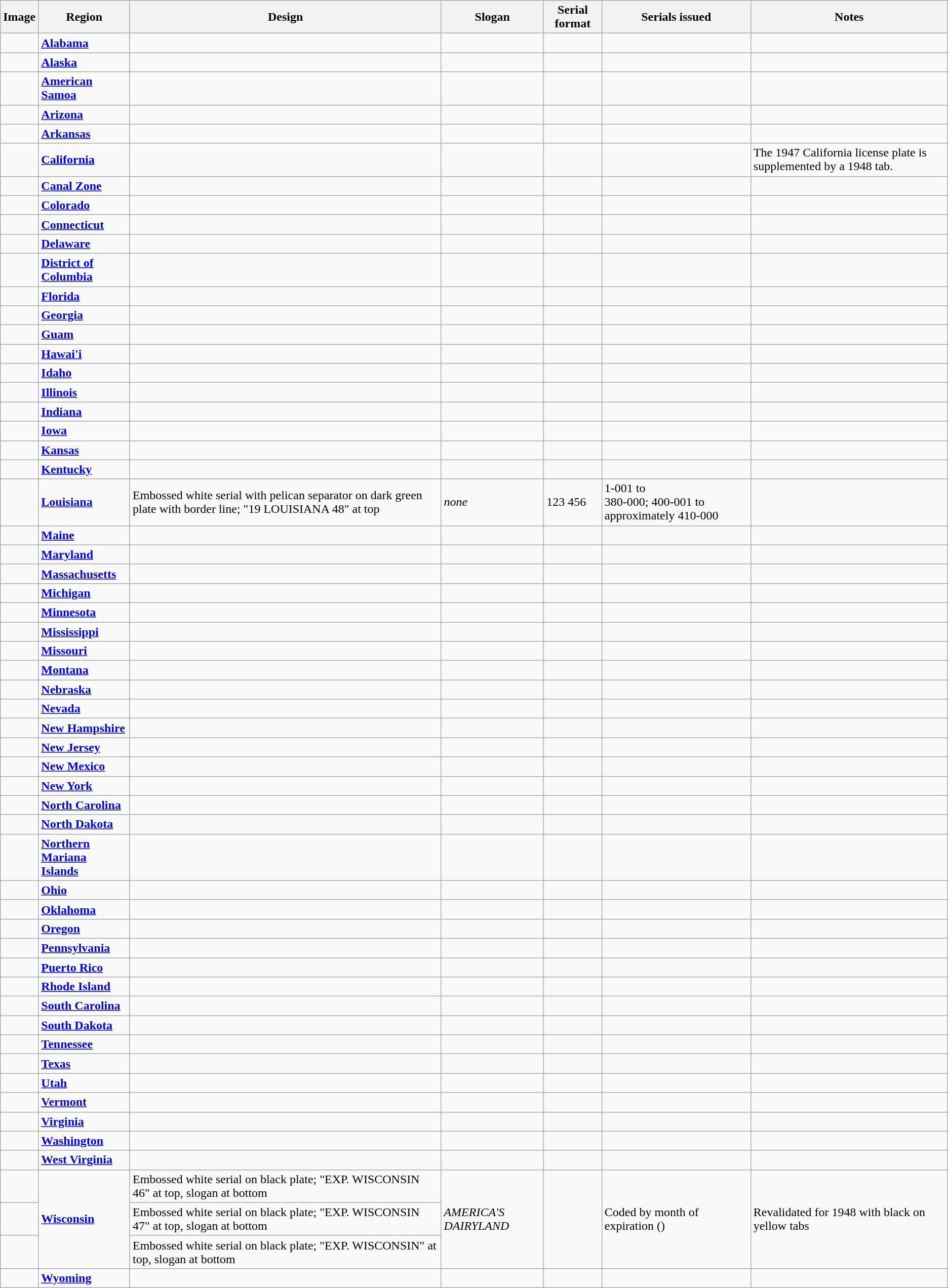<table class="wikitable">
<tr>
<th>Image</th>
<th>Region</th>
<th>Design</th>
<th>Slogan</th>
<th>Serial format</th>
<th>Serials issued</th>
<th>Notes</th>
</tr>
<tr>
<td></td>
<td><strong><a href='#'>Alabama</a></strong></td>
<td></td>
<td></td>
<td></td>
<td></td>
<td></td>
</tr>
<tr>
<td></td>
<td><strong><a href='#'>Alaska</a></strong></td>
<td></td>
<td></td>
<td></td>
<td></td>
<td></td>
</tr>
<tr>
<td></td>
<td><strong><a href='#'>American Samoa</a></strong></td>
<td></td>
<td></td>
<td></td>
<td></td>
<td></td>
</tr>
<tr>
<td></td>
<td><strong><a href='#'>Arizona</a></strong></td>
<td></td>
<td></td>
<td></td>
<td></td>
<td></td>
</tr>
<tr>
<td></td>
<td><strong><a href='#'>Arkansas</a></strong></td>
<td></td>
<td></td>
<td></td>
<td></td>
<td></td>
</tr>
<tr>
<td></td>
<td><strong><a href='#'>California</a></strong></td>
<td></td>
<td></td>
<td></td>
<td></td>
<td>The 1947 California license plate is supplemented by a 1948 tab.</td>
</tr>
<tr>
<td></td>
<td><strong><a href='#'>Canal Zone</a></strong></td>
<td></td>
<td></td>
<td></td>
<td></td>
<td></td>
</tr>
<tr>
<td></td>
<td><strong><a href='#'>Colorado</a></strong></td>
<td></td>
<td></td>
<td></td>
<td></td>
<td></td>
</tr>
<tr>
<td></td>
<td><strong><a href='#'>Connecticut</a></strong></td>
<td></td>
<td></td>
<td></td>
<td></td>
<td></td>
</tr>
<tr>
<td></td>
<td><strong><a href='#'>Delaware</a></strong></td>
<td></td>
<td></td>
<td></td>
<td></td>
<td></td>
</tr>
<tr>
<td></td>
<td><strong><a href='#'>District of<br>Columbia</a></strong></td>
<td></td>
<td></td>
<td></td>
<td></td>
<td></td>
</tr>
<tr>
<td></td>
<td><strong><a href='#'>Florida</a></strong></td>
<td></td>
<td></td>
<td></td>
<td></td>
<td></td>
</tr>
<tr>
<td></td>
<td><strong><a href='#'>Georgia</a></strong></td>
<td></td>
<td></td>
<td></td>
<td></td>
<td></td>
</tr>
<tr>
<td></td>
<td><strong><a href='#'>Guam</a></strong></td>
<td></td>
<td></td>
<td></td>
<td></td>
<td></td>
</tr>
<tr>
<td></td>
<td><strong><a href='#'>Hawai'i</a></strong></td>
<td></td>
<td></td>
<td></td>
<td></td>
<td></td>
</tr>
<tr>
<td></td>
<td><strong><a href='#'>Idaho</a></strong></td>
<td></td>
<td></td>
<td></td>
<td></td>
<td></td>
</tr>
<tr>
<td></td>
<td><strong><a href='#'>Illinois</a></strong></td>
<td></td>
<td></td>
<td></td>
<td></td>
<td></td>
</tr>
<tr>
<td></td>
<td><strong><a href='#'>Indiana</a></strong></td>
<td></td>
<td></td>
<td></td>
<td></td>
<td></td>
</tr>
<tr>
<td></td>
<td><strong><a href='#'>Iowa</a></strong></td>
<td></td>
<td></td>
<td></td>
<td></td>
<td></td>
</tr>
<tr>
<td></td>
<td><strong><a href='#'>Kansas</a></strong></td>
<td></td>
<td></td>
<td></td>
<td></td>
<td></td>
</tr>
<tr>
<td></td>
<td><strong><a href='#'>Kentucky</a></strong></td>
<td></td>
<td></td>
<td></td>
<td></td>
<td></td>
</tr>
<tr>
<td></td>
<td><strong><a href='#'>Louisiana</a></strong></td>
<td>Embossed white serial with pelican separator on dark green plate with border line; "19 LOUISIANA 48" at top</td>
<td><em>none</em></td>
<td>123 456</td>
<td>1-001 to<br>380-000;
400-001 to approximately 410-000</td>
<td></td>
</tr>
<tr>
<td></td>
<td><strong><a href='#'>Maine</a></strong></td>
<td></td>
<td></td>
<td></td>
<td></td>
<td></td>
</tr>
<tr>
<td></td>
<td><strong><a href='#'>Maryland</a></strong></td>
<td></td>
<td></td>
<td></td>
<td></td>
<td></td>
</tr>
<tr>
<td></td>
<td><strong><a href='#'>Massachusetts</a></strong></td>
<td></td>
<td></td>
<td></td>
<td></td>
<td></td>
</tr>
<tr>
<td></td>
<td><strong><a href='#'>Michigan</a></strong></td>
<td></td>
<td></td>
<td></td>
<td></td>
<td></td>
</tr>
<tr>
<td></td>
<td><strong><a href='#'>Minnesota</a></strong></td>
<td></td>
<td></td>
<td></td>
<td></td>
<td></td>
</tr>
<tr>
<td></td>
<td><strong><a href='#'>Mississippi</a></strong></td>
<td></td>
<td></td>
<td></td>
<td></td>
<td></td>
</tr>
<tr>
<td></td>
<td><strong><a href='#'>Missouri</a></strong></td>
<td></td>
<td></td>
<td></td>
<td></td>
<td></td>
</tr>
<tr>
<td></td>
<td><strong><a href='#'>Montana</a></strong></td>
<td></td>
<td></td>
<td></td>
<td></td>
<td></td>
</tr>
<tr>
<td></td>
<td><strong><a href='#'>Nebraska</a></strong></td>
<td></td>
<td></td>
<td></td>
<td></td>
<td></td>
</tr>
<tr>
<td></td>
<td><strong><a href='#'>Nevada</a></strong></td>
<td></td>
<td></td>
<td></td>
<td></td>
<td></td>
</tr>
<tr>
<td></td>
<td><strong><a href='#'>New Hampshire</a></strong></td>
<td></td>
<td></td>
<td></td>
<td></td>
<td></td>
</tr>
<tr>
<td></td>
<td><strong><a href='#'>New Jersey</a></strong></td>
<td></td>
<td></td>
<td></td>
<td></td>
<td></td>
</tr>
<tr>
<td></td>
<td><strong><a href='#'>New Mexico</a></strong></td>
<td></td>
<td></td>
<td></td>
<td></td>
<td></td>
</tr>
<tr>
<td></td>
<td><strong><a href='#'>New York</a></strong></td>
<td></td>
<td></td>
<td></td>
<td></td>
<td></td>
</tr>
<tr>
<td></td>
<td><strong><a href='#'>North Carolina</a></strong></td>
<td></td>
<td></td>
<td></td>
<td></td>
<td></td>
</tr>
<tr>
<td></td>
<td><strong><a href='#'>North Dakota</a></strong></td>
<td></td>
<td></td>
<td></td>
<td></td>
<td></td>
</tr>
<tr>
<td></td>
<td><strong><a href='#'>Northern Mariana<br> Islands</a></strong></td>
<td></td>
<td></td>
<td></td>
<td></td>
<td></td>
</tr>
<tr>
<td></td>
<td><strong><a href='#'>Ohio</a></strong></td>
<td></td>
<td></td>
<td></td>
<td></td>
<td></td>
</tr>
<tr>
<td></td>
<td><strong><a href='#'>Oklahoma</a></strong></td>
<td></td>
<td></td>
<td></td>
<td></td>
<td></td>
</tr>
<tr>
<td></td>
<td><strong><a href='#'>Oregon</a></strong></td>
<td></td>
<td></td>
<td></td>
<td></td>
<td></td>
</tr>
<tr>
<td></td>
<td><strong><a href='#'>Pennsylvania</a></strong></td>
<td></td>
<td></td>
<td></td>
<td></td>
<td></td>
</tr>
<tr>
<td></td>
<td><strong><a href='#'>Puerto Rico</a></strong></td>
<td></td>
<td></td>
<td></td>
<td></td>
<td></td>
</tr>
<tr>
<td></td>
<td><strong><a href='#'>Rhode Island</a></strong></td>
<td></td>
<td></td>
<td></td>
<td></td>
<td></td>
</tr>
<tr>
<td></td>
<td><strong><a href='#'>South Carolina</a></strong></td>
<td></td>
<td></td>
<td></td>
<td></td>
<td></td>
</tr>
<tr>
<td></td>
<td><strong><a href='#'>South Dakota</a></strong></td>
<td></td>
<td></td>
<td></td>
<td></td>
<td></td>
</tr>
<tr>
<td></td>
<td><strong><a href='#'>Tennessee</a></strong></td>
<td></td>
<td></td>
<td></td>
<td></td>
<td></td>
</tr>
<tr>
<td></td>
<td><strong><a href='#'>Texas</a></strong></td>
<td></td>
<td></td>
<td></td>
<td></td>
<td></td>
</tr>
<tr>
<td></td>
<td><strong><a href='#'>Utah</a></strong></td>
<td></td>
<td></td>
<td></td>
<td></td>
<td></td>
</tr>
<tr>
<td></td>
<td><strong><a href='#'>Vermont</a></strong></td>
<td></td>
<td></td>
<td></td>
<td></td>
<td></td>
</tr>
<tr>
<td></td>
<td><strong><a href='#'>Virginia</a></strong></td>
<td></td>
<td></td>
<td></td>
<td></td>
<td></td>
</tr>
<tr>
<td></td>
<td><strong><a href='#'>Washington</a></strong></td>
<td></td>
<td></td>
<td></td>
<td></td>
<td></td>
</tr>
<tr>
<td></td>
<td><strong><a href='#'>West Virginia</a></strong></td>
<td></td>
<td></td>
<td></td>
<td></td>
<td></td>
</tr>
<tr>
<td></td>
<td rowspan="3"><strong><a href='#'>Wisconsin</a></strong></td>
<td>Embossed white serial on black plate; "EXP. WISCONSIN 46" at top, slogan at bottom</td>
<td rowspan="3"><em>AMERICA'S DAIRYLAND</em></td>
<td rowspan="3"></td>
<td rowspan="3">Coded by month of expiration ()</td>
<td rowspan="3">Revalidated for 1948 with black on yellow tabs</td>
</tr>
<tr>
<td></td>
<td>Embossed white serial on black plate; "EXP. WISCONSIN 47" at top, slogan at bottom</td>
</tr>
<tr>
<td></td>
<td>Embossed white serial on black plate; "EXP. WISCONSIN" at top, slogan at bottom</td>
</tr>
<tr>
<td></td>
<td><strong><a href='#'>Wyoming</a></strong></td>
<td></td>
<td></td>
<td></td>
<td></td>
<td></td>
</tr>
</table>
